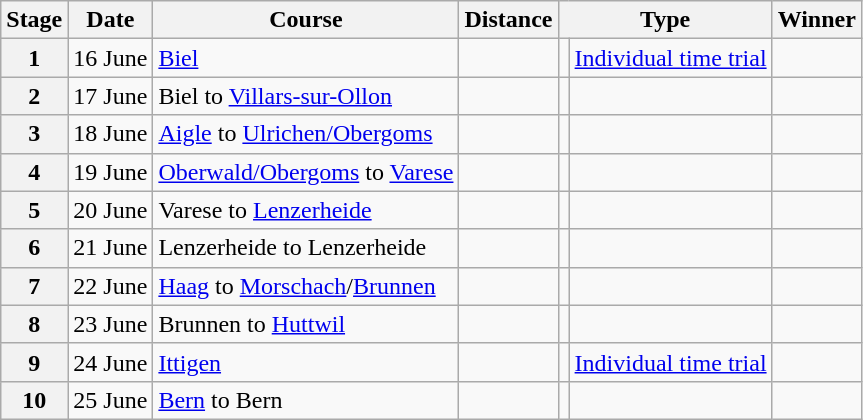<table class="wikitable">
<tr>
<th scope="col">Stage</th>
<th scope="col">Date</th>
<th scope="col">Course</th>
<th scope="col">Distance</th>
<th scope="col" colspan="2">Type</th>
<th scope="col">Winner</th>
</tr>
<tr>
<th scope="row">1</th>
<td style="text-align:right;">16 June</td>
<td><a href='#'>Biel</a></td>
<td></td>
<td></td>
<td><a href='#'>Individual time trial</a></td>
<td></td>
</tr>
<tr>
<th scope="row">2</th>
<td style="text-align:right;">17 June</td>
<td>Biel to <a href='#'>Villars-sur-Ollon</a></td>
<td></td>
<td></td>
<td></td>
<td></td>
</tr>
<tr>
<th scope="row">3</th>
<td style="text-align:right;">18 June</td>
<td><a href='#'>Aigle</a> to <a href='#'>Ulrichen/Obergoms</a></td>
<td></td>
<td></td>
<td></td>
<td></td>
</tr>
<tr>
<th scope="row">4</th>
<td style="text-align:right;">19 June</td>
<td><a href='#'>Oberwald/Obergoms</a> to <a href='#'>Varese</a></td>
<td></td>
<td></td>
<td></td>
<td></td>
</tr>
<tr>
<th scope="row">5</th>
<td style="text-align:right;">20 June</td>
<td>Varese to <a href='#'>Lenzerheide</a></td>
<td></td>
<td></td>
<td></td>
<td></td>
</tr>
<tr>
<th scope="row">6</th>
<td style="text-align:right;">21 June</td>
<td>Lenzerheide to Lenzerheide</td>
<td></td>
<td></td>
<td></td>
<td></td>
</tr>
<tr>
<th scope="row">7</th>
<td style="text-align:right;">22 June</td>
<td><a href='#'>Haag</a> to <a href='#'>Morschach</a>/<a href='#'>Brunnen</a></td>
<td></td>
<td></td>
<td></td>
<td></td>
</tr>
<tr>
<th scope="row">8</th>
<td style="text-align:right;">23 June</td>
<td>Brunnen to <a href='#'>Huttwil</a></td>
<td></td>
<td></td>
<td></td>
<td></td>
</tr>
<tr>
<th scope="row">9</th>
<td style="text-align:right;">24 June</td>
<td><a href='#'>Ittigen</a></td>
<td></td>
<td></td>
<td><a href='#'>Individual time trial</a></td>
<td></td>
</tr>
<tr>
<th scope="row">10</th>
<td style="text-align:right;">25 June</td>
<td><a href='#'>Bern</a> to Bern</td>
<td></td>
<td></td>
<td></td>
<td></td>
</tr>
</table>
